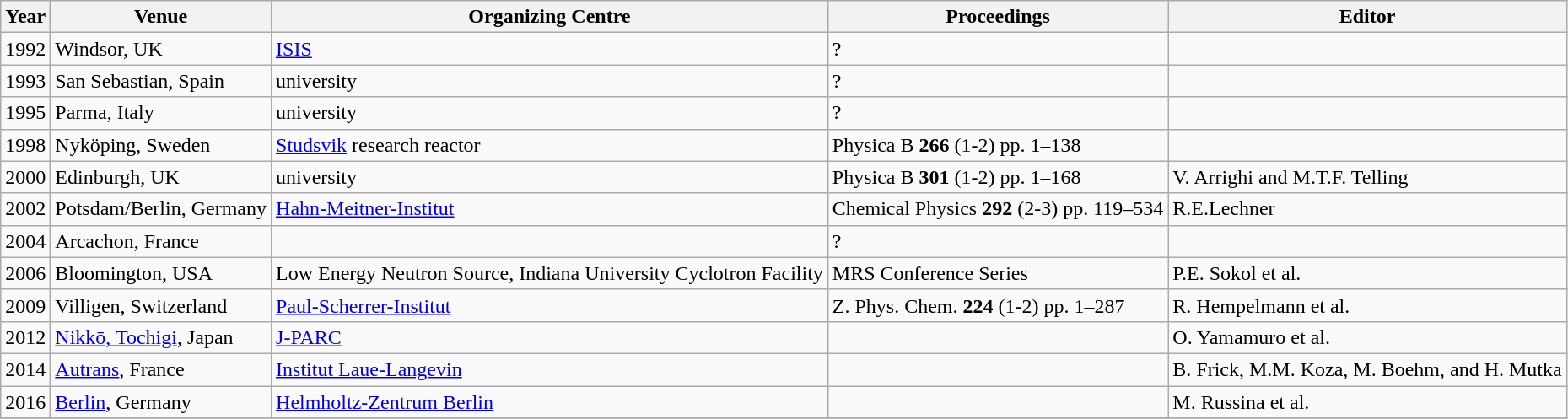<table class="wikitable">
<tr>
<th>Year</th>
<th>Venue</th>
<th>Organizing Centre</th>
<th>Proceedings</th>
<th>Editor</th>
</tr>
<tr>
<td>1992</td>
<td>Windsor, UK</td>
<td><a href='#'>ISIS</a></td>
<td>?</td>
<td></td>
</tr>
<tr>
<td>1993</td>
<td>San Sebastian, Spain</td>
<td>university</td>
<td>?</td>
<td></td>
</tr>
<tr>
<td>1995</td>
<td>Parma, Italy</td>
<td>university</td>
<td>?</td>
<td></td>
</tr>
<tr>
<td>1998</td>
<td>Nyköping, Sweden</td>
<td><a href='#'>Studsvik</a> research reactor</td>
<td>Physica B <strong>266</strong> (1-2) pp. 1–138</td>
<td></td>
</tr>
<tr>
<td>2000</td>
<td>Edinburgh, UK</td>
<td>university</td>
<td>Physica B <strong>301</strong> (1-2) pp. 1–168</td>
<td>V. Arrighi and M.T.F. Telling</td>
</tr>
<tr>
<td>2002</td>
<td>Potsdam/Berlin, Germany</td>
<td><a href='#'>Hahn-Meitner-Institut</a></td>
<td>Chemical Physics <strong>292</strong> (2-3) pp. 119–534</td>
<td>R.E.Lechner</td>
</tr>
<tr>
<td>2004</td>
<td>Arcachon, France</td>
<td></td>
<td>?</td>
<td></td>
</tr>
<tr>
<td>2006</td>
<td>Bloomington, USA</td>
<td>Low Energy Neutron Source, Indiana University Cyclotron Facility</td>
<td>MRS Conference Series</td>
<td>P.E. Sokol et al.</td>
</tr>
<tr>
<td>2009</td>
<td>Villigen, Switzerland</td>
<td><a href='#'>Paul-Scherrer-Institut</a></td>
<td>Z. Phys. Chem. <strong>224</strong> (1-2) pp. 1–287</td>
<td>R. Hempelmann et al.</td>
</tr>
<tr>
<td>2012</td>
<td><a href='#'>Nikkō, Tochigi</a>, Japan</td>
<td><a href='#'>J-PARC</a></td>
<td></td>
<td>O. Yamamuro et al.</td>
</tr>
<tr>
<td>2014</td>
<td><a href='#'>Autrans</a>, France</td>
<td><a href='#'>Institut Laue-Langevin</a></td>
<td></td>
<td>B. Frick, M.M. Koza, M. Boehm, and H. Mutka</td>
</tr>
<tr>
<td>2016</td>
<td><a href='#'>Berlin</a>, Germany</td>
<td><a href='#'>Helmholtz-Zentrum Berlin</a></td>
<td></td>
<td>M. Russina et al.</td>
</tr>
<tr>
</tr>
</table>
